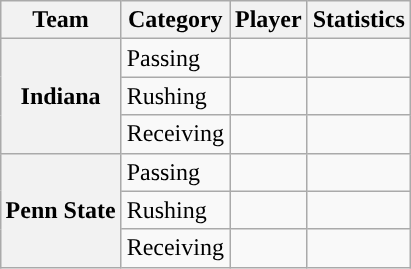<table class="wikitable" style="float:right">
<tr>
<th>Team</th>
<th>Category</th>
<th>Player</th>
<th>Statistics</th>
</tr>
<tr>
<th rowspan=3>Indiana</th>
<td>Passing</td>
<td></td>
<td></td>
</tr>
<tr>
<td>Rushing</td>
<td></td>
<td></td>
</tr>
<tr>
<td>Receiving</td>
<td></td>
<td></td>
</tr>
<tr>
<th rowspan=3>Penn State</th>
<td>Passing</td>
<td></td>
<td></td>
</tr>
<tr>
<td>Rushing</td>
<td></td>
<td></td>
</tr>
<tr>
<td>Receiving</td>
<td></td>
<td></td>
</tr>
</table>
